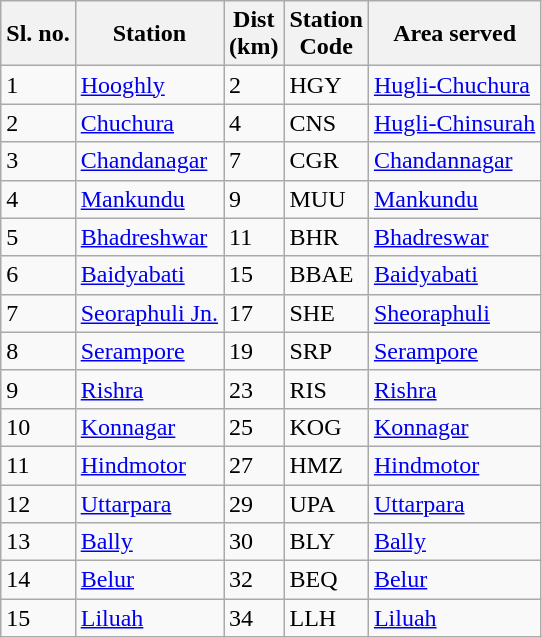<table class="wikitable sortable mw-collapsible">
<tr>
<th>Sl. no.</th>
<th>Station</th>
<th>Dist<br>(km)</th>
<th>Station<br>Code</th>
<th>Area served</th>
</tr>
<tr>
<td>1</td>
<td><a href='#'>Hooghly</a></td>
<td>2</td>
<td>HGY</td>
<td><a href='#'>Hugli-Chuchura</a></td>
</tr>
<tr>
<td>2</td>
<td><a href='#'>Chuchura</a></td>
<td>4</td>
<td>CNS</td>
<td><a href='#'>Hugli-Chinsurah</a></td>
</tr>
<tr>
<td>3</td>
<td><a href='#'>Chandanagar</a></td>
<td>7</td>
<td>CGR</td>
<td><a href='#'>Chandannagar</a></td>
</tr>
<tr>
<td>4</td>
<td><a href='#'>Mankundu</a></td>
<td>9</td>
<td>MUU</td>
<td><a href='#'>Mankundu</a></td>
</tr>
<tr>
<td>5</td>
<td><a href='#'>Bhadreshwar</a></td>
<td>11</td>
<td>BHR</td>
<td><a href='#'>Bhadreswar</a></td>
</tr>
<tr>
<td>6</td>
<td><a href='#'>Baidyabati</a></td>
<td>15</td>
<td>BBAE</td>
<td><a href='#'>Baidyabati</a></td>
</tr>
<tr>
<td>7</td>
<td><a href='#'>Seoraphuli Jn.</a></td>
<td>17</td>
<td>SHE</td>
<td><a href='#'>Sheoraphuli</a></td>
</tr>
<tr>
<td>8</td>
<td><a href='#'>Serampore</a></td>
<td>19</td>
<td>SRP</td>
<td><a href='#'>Serampore</a></td>
</tr>
<tr>
<td>9</td>
<td><a href='#'>Rishra</a></td>
<td>23</td>
<td>RIS</td>
<td><a href='#'>Rishra</a></td>
</tr>
<tr>
<td>10</td>
<td><a href='#'>Konnagar</a></td>
<td>25</td>
<td>KOG</td>
<td><a href='#'>Konnagar</a></td>
</tr>
<tr>
<td>11</td>
<td><a href='#'>Hindmotor</a></td>
<td>27</td>
<td>HMZ</td>
<td><a href='#'>Hindmotor</a></td>
</tr>
<tr>
<td>12</td>
<td><a href='#'>Uttarpara</a></td>
<td>29</td>
<td>UPA</td>
<td><a href='#'>Uttarpara</a></td>
</tr>
<tr>
<td>13</td>
<td><a href='#'>Bally</a></td>
<td>30</td>
<td>BLY</td>
<td><a href='#'>Bally</a></td>
</tr>
<tr>
<td>14</td>
<td><a href='#'>Belur</a></td>
<td>32</td>
<td>BEQ</td>
<td><a href='#'>Belur</a></td>
</tr>
<tr>
<td>15</td>
<td><a href='#'>Liluah</a></td>
<td>34</td>
<td>LLH</td>
<td><a href='#'>Liluah</a></td>
</tr>
</table>
